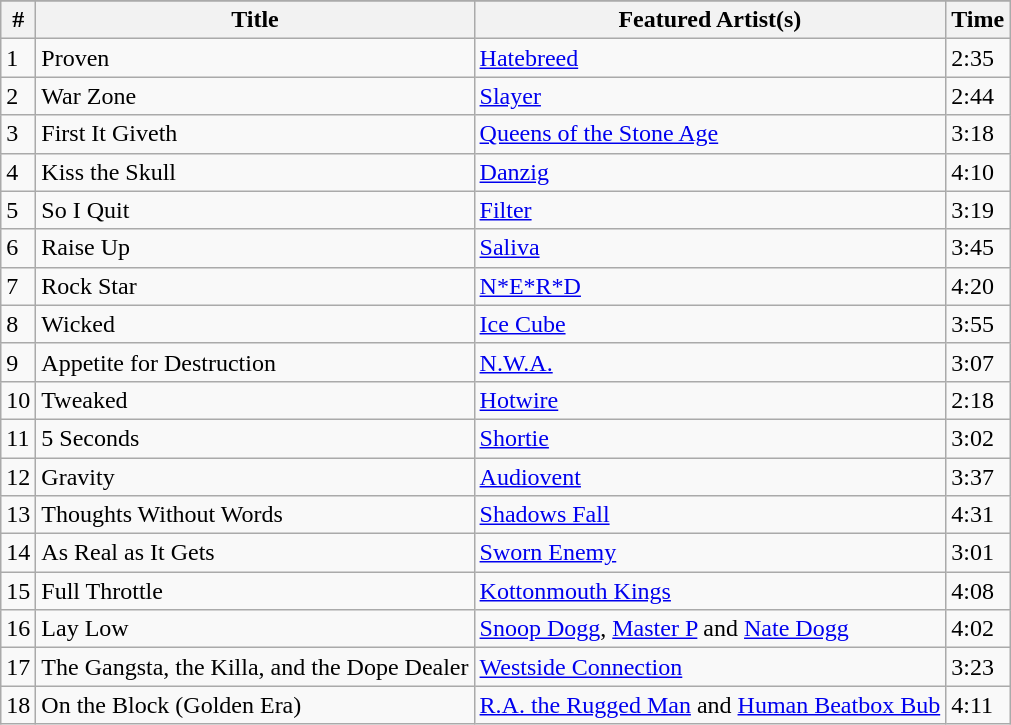<table class="wikitable">
<tr>
</tr>
<tr>
<th align="center">#</th>
<th align="center">Title</th>
<th align="center">Featured Artist(s)</th>
<th align="center">Time</th>
</tr>
<tr>
<td>1</td>
<td>Proven</td>
<td><a href='#'>Hatebreed</a></td>
<td>2:35</td>
</tr>
<tr>
<td>2</td>
<td>War Zone</td>
<td><a href='#'>Slayer</a></td>
<td>2:44</td>
</tr>
<tr>
<td>3</td>
<td>First It Giveth</td>
<td><a href='#'>Queens of the Stone Age</a></td>
<td>3:18</td>
</tr>
<tr>
<td>4</td>
<td>Kiss the Skull</td>
<td><a href='#'>Danzig</a></td>
<td>4:10</td>
</tr>
<tr>
<td>5</td>
<td>So I Quit</td>
<td><a href='#'>Filter</a></td>
<td>3:19</td>
</tr>
<tr>
<td>6</td>
<td>Raise Up</td>
<td><a href='#'>Saliva</a></td>
<td>3:45</td>
</tr>
<tr>
<td>7</td>
<td>Rock Star</td>
<td><a href='#'>N*E*R*D</a></td>
<td>4:20</td>
</tr>
<tr>
<td>8</td>
<td>Wicked</td>
<td><a href='#'>Ice Cube</a></td>
<td>3:55</td>
</tr>
<tr>
<td>9</td>
<td>Appetite for Destruction</td>
<td><a href='#'>N.W.A.</a></td>
<td>3:07</td>
</tr>
<tr>
<td>10</td>
<td>Tweaked</td>
<td><a href='#'>Hotwire</a></td>
<td>2:18</td>
</tr>
<tr>
<td>11</td>
<td>5 Seconds</td>
<td><a href='#'>Shortie</a></td>
<td>3:02</td>
</tr>
<tr>
<td>12</td>
<td>Gravity</td>
<td><a href='#'>Audiovent</a></td>
<td>3:37</td>
</tr>
<tr>
<td>13</td>
<td>Thoughts Without Words</td>
<td><a href='#'>Shadows Fall</a></td>
<td>4:31</td>
</tr>
<tr>
<td>14</td>
<td>As Real as It Gets</td>
<td><a href='#'>Sworn Enemy</a></td>
<td>3:01</td>
</tr>
<tr>
<td>15</td>
<td>Full Throttle</td>
<td><a href='#'>Kottonmouth Kings</a></td>
<td>4:08</td>
</tr>
<tr>
<td>16</td>
<td>Lay Low</td>
<td><a href='#'>Snoop Dogg</a>, <a href='#'>Master P</a> and <a href='#'>Nate Dogg</a></td>
<td>4:02</td>
</tr>
<tr>
<td>17</td>
<td>The Gangsta, the Killa, and the Dope Dealer</td>
<td><a href='#'>Westside Connection</a></td>
<td>3:23</td>
</tr>
<tr>
<td>18</td>
<td>On the Block (Golden Era)</td>
<td><a href='#'>R.A. the Rugged Man</a> and <a href='#'>Human Beatbox Bub</a></td>
<td>4:11</td>
</tr>
</table>
